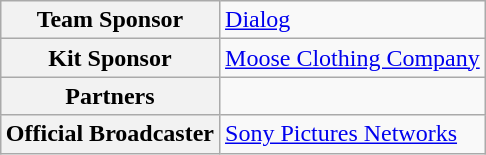<table class="wikitable" style="text-align:left;margin-left:1em;float:right">
<tr>
<th>Team Sponsor</th>
<td><a href='#'>Dialog</a></td>
</tr>
<tr>
<th>Kit Sponsor</th>
<td><a href='#'>Moose Clothing Company</a></td>
</tr>
<tr>
<th>Partners</th>
<td></td>
</tr>
<tr>
<th>Official Broadcaster</th>
<td><a href='#'>Sony Pictures Networks</a></td>
</tr>
</table>
